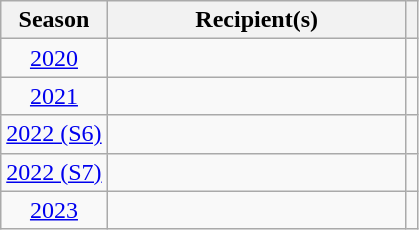<table class="wikitable sortable" style=text-align:center>
<tr>
<th>Season</th>
<th style=width:12em>Recipient(s)</th>
<th class=unsortable></th>
</tr>
<tr>
<td><a href='#'>2020</a></td>
<td align=left><strong></strong></td>
<td></td>
</tr>
<tr>
<td><a href='#'>2021</a></td>
<td align=left><strong></strong></td>
<td></td>
</tr>
<tr>
<td><a href='#'>2022 (S6)</a></td>
<td align=left><strong></strong></td>
<td></td>
</tr>
<tr>
<td><a href='#'>2022 (S7)</a></td>
<td align=left><strong></strong></td>
<td></td>
</tr>
<tr>
<td><a href='#'>2023</a></td>
<td align=left><strong></strong></td>
<td></td>
</tr>
</table>
